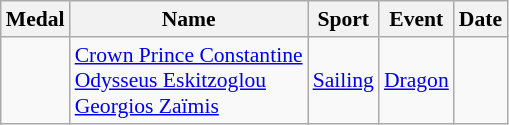<table class="wikitable sortable" style="font-size:90%">
<tr>
<th>Medal</th>
<th>Name</th>
<th>Sport</th>
<th>Event</th>
<th>Date</th>
</tr>
<tr>
<td></td>
<td><a href='#'>Crown Prince Constantine</a><br><a href='#'>Odysseus Eskitzoglou</a><br><a href='#'>Georgios Zaïmis</a></td>
<td><a href='#'>Sailing</a></td>
<td><a href='#'>Dragon</a></td>
<td></td>
</tr>
</table>
